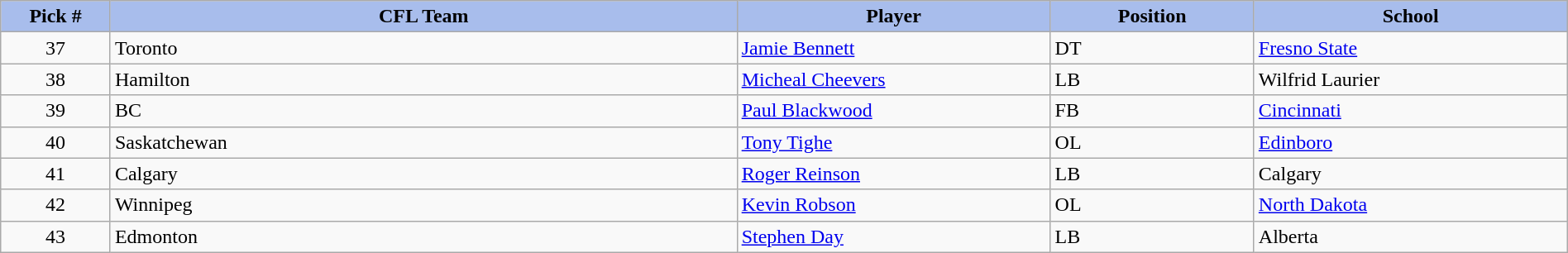<table class="wikitable" style="width: 100%">
<tr>
<th style="background:#A8BDEC;" width=7%>Pick #</th>
<th width=40% style="background:#A8BDEC;">CFL Team</th>
<th width=20% style="background:#A8BDEC;">Player</th>
<th width=13% style="background:#A8BDEC;">Position</th>
<th width=20% style="background:#A8BDEC;">School</th>
</tr>
<tr>
<td align=center>37</td>
<td>Toronto</td>
<td><a href='#'>Jamie Bennett</a></td>
<td>DT</td>
<td><a href='#'>Fresno State</a></td>
</tr>
<tr>
<td align=center>38</td>
<td>Hamilton</td>
<td><a href='#'>Micheal Cheevers</a></td>
<td>LB</td>
<td>Wilfrid Laurier</td>
</tr>
<tr>
<td align=center>39</td>
<td>BC</td>
<td><a href='#'>Paul Blackwood</a></td>
<td>FB</td>
<td><a href='#'>Cincinnati</a></td>
</tr>
<tr>
<td align=center>40</td>
<td>Saskatchewan</td>
<td><a href='#'>Tony Tighe</a></td>
<td>OL</td>
<td><a href='#'>Edinboro</a></td>
</tr>
<tr>
<td align=center>41</td>
<td>Calgary</td>
<td><a href='#'>Roger Reinson</a></td>
<td>LB</td>
<td>Calgary</td>
</tr>
<tr>
<td align=center>42</td>
<td>Winnipeg</td>
<td><a href='#'>Kevin Robson</a></td>
<td>OL</td>
<td><a href='#'>North Dakota</a></td>
</tr>
<tr>
<td align=center>43</td>
<td>Edmonton</td>
<td><a href='#'>Stephen Day</a></td>
<td>LB</td>
<td>Alberta</td>
</tr>
</table>
